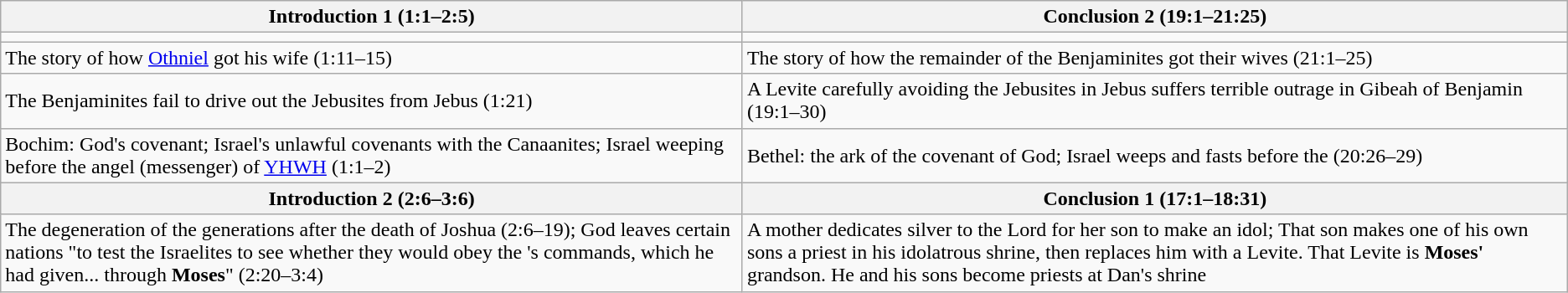<table class=wikitable>
<tr>
<th>Introduction 1 (1:1–2:5)</th>
<th>Conclusion 2 (19:1–21:25)</th>
</tr>
<tr>
<td></td>
<td></td>
</tr>
<tr>
<td>The story of how <a href='#'>Othniel</a> got his wife (1:11–15)</td>
<td>The story of how the remainder of the Benjaminites got their wives (21:1–25)</td>
</tr>
<tr>
<td>The Benjaminites fail to drive out the Jebusites from Jebus (1:21)</td>
<td>A Levite carefully avoiding the Jebusites in Jebus suffers terrible outrage in Gibeah of Benjamin (19:1–30)</td>
</tr>
<tr>
<td>Bochim: God's covenant; Israel's unlawful covenants with the Canaanites; Israel weeping before the angel (messenger) of <a href='#'>YHWH</a> (1:1–2)</td>
<td>Bethel: the ark of the covenant of God; Israel weeps and fasts before the  (20:26–29)</td>
</tr>
<tr>
<th>Introduction 2 (2:6–3:6)</th>
<th>Conclusion 1 (17:1–18:31)</th>
</tr>
<tr>
<td>The degeneration of the generations after the death of Joshua (2:6–19); God leaves certain nations "to test the Israelites to see whether they would obey the 's commands, which he had given... through <strong>Moses</strong>" (2:20–3:4)</td>
<td>A mother dedicates silver to the Lord for her son to make an idol; That son makes one of his own sons a priest in his idolatrous shrine, then replaces him with a Levite. That Levite is <strong>Moses' </strong>grandson. He and his sons become priests at Dan's shrine</td>
</tr>
</table>
